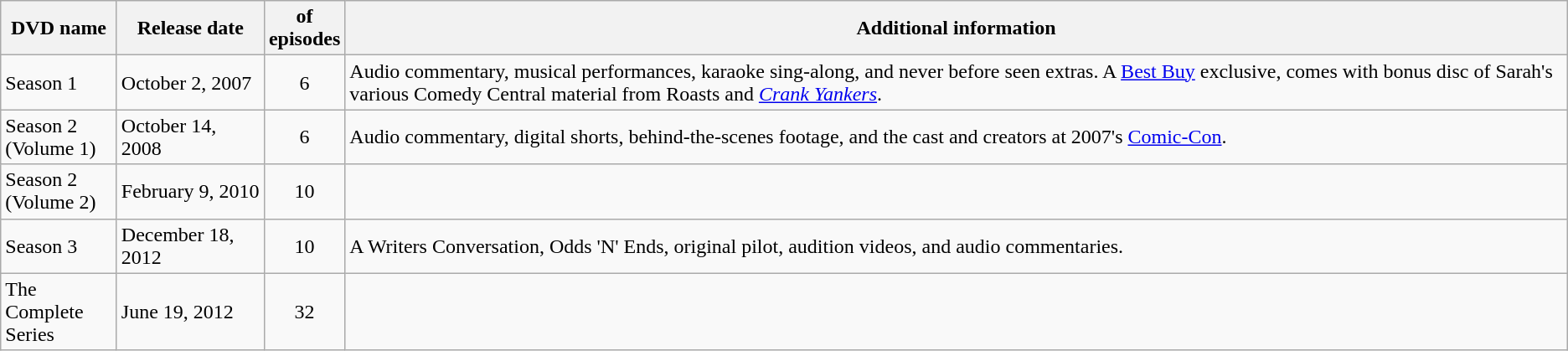<table class="wikitable">
<tr>
<th width="85">DVD name</th>
<th style="width:110px;">Release date</th>
<th width="30"> of<br>episodes</th>
<th>Additional information</th>
</tr>
<tr>
<td>Season 1</td>
<td>October 2, 2007</td>
<td style="text-align:center;">6</td>
<td>Audio commentary, musical performances, karaoke sing-along, and never before seen extras. A <a href='#'>Best Buy</a> exclusive, comes with bonus disc of Sarah's various Comedy Central material from Roasts and <em><a href='#'>Crank Yankers</a></em>.</td>
</tr>
<tr>
<td>Season 2 (Volume 1)</td>
<td>October 14, 2008</td>
<td style="text-align:center;">6</td>
<td>Audio commentary, digital shorts, behind-the-scenes footage, and the cast and creators at 2007's <a href='#'>Comic-Con</a>.</td>
</tr>
<tr>
<td>Season 2 (Volume 2)</td>
<td>February 9, 2010</td>
<td style="text-align:center;">10</td>
<td></td>
</tr>
<tr>
<td>Season 3</td>
<td>December 18, 2012</td>
<td style="text-align:center;">10</td>
<td>A Writers Conversation, Odds 'N' Ends, original pilot, audition videos, and audio commentaries.</td>
</tr>
<tr>
<td>The Complete Series</td>
<td>June 19, 2012</td>
<td style="text-align:center;">32</td>
<td></td>
</tr>
</table>
